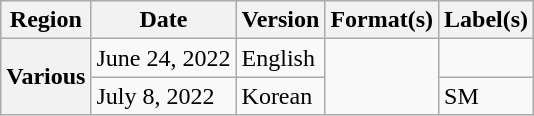<table class="wikitable plainrowheaders">
<tr>
<th scope="col">Region</th>
<th scope="col">Date</th>
<th scope="col">Version</th>
<th scope="col">Format(s)</th>
<th scope="col">Label(s)</th>
</tr>
<tr>
<th scope="row" rowspan="2">Various</th>
<td>June 24, 2022</td>
<td>English</td>
<td rowspan="2"></td>
<td></td>
</tr>
<tr>
<td>July 8, 2022</td>
<td>Korean</td>
<td>SM</td>
</tr>
</table>
